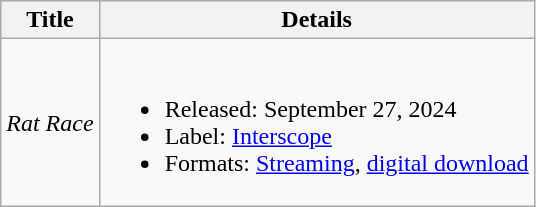<table class="wikitable">
<tr>
<th>Title</th>
<th>Details</th>
</tr>
<tr>
<td><em>Rat Race</em></td>
<td><br><ul><li>Released: September 27, 2024</li><li>Label: <a href='#'>Interscope</a></li><li>Formats: <a href='#'>Streaming</a>, <a href='#'>digital download</a></li></ul></td>
</tr>
</table>
